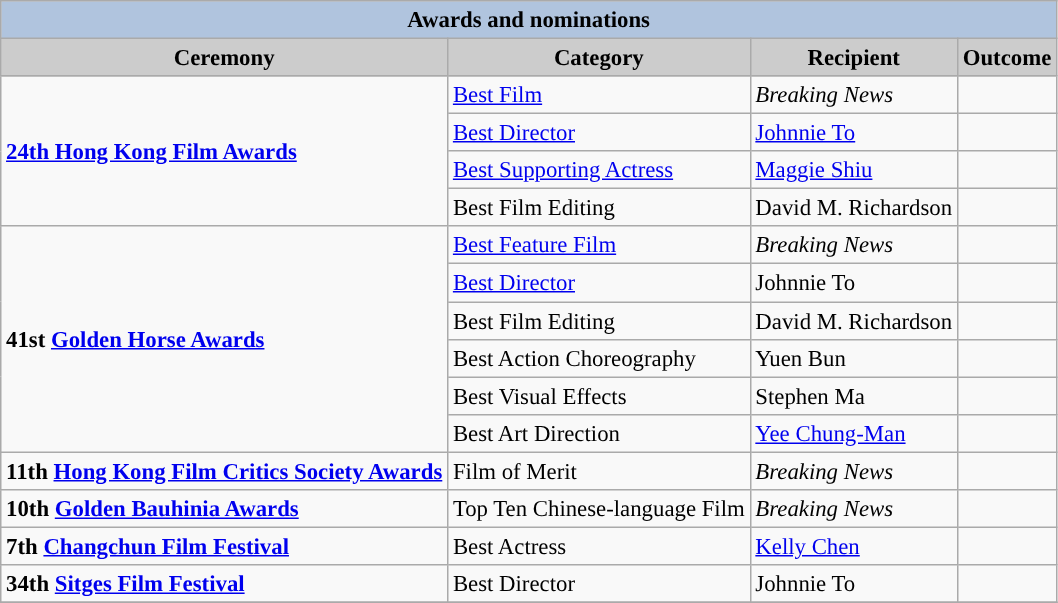<table class="wikitable" style="font-size:95%;" ;>
<tr style="background:#ccc; text-align:center;">
<th colspan="4" style="background: LightSteelBlue;">Awards and nominations</th>
</tr>
<tr style="background:#ccc; text-align:center;">
<th style="background:#ccc">Ceremony</th>
<th style="background:#ccc">Category</th>
<th style="background:#ccc">Recipient</th>
<th style="background:#ccc">Outcome</th>
</tr>
<tr>
<td rowspan=4><strong><a href='#'>24th Hong Kong Film Awards</a></strong></td>
<td><a href='#'>Best Film</a></td>
<td><em>Breaking News</em></td>
<td></td>
</tr>
<tr>
<td><a href='#'>Best Director</a></td>
<td><a href='#'>Johnnie To</a></td>
<td></td>
</tr>
<tr>
<td><a href='#'>Best Supporting Actress</a></td>
<td><a href='#'>Maggie Shiu</a></td>
<td></td>
</tr>
<tr>
<td>Best Film Editing</td>
<td>David M. Richardson</td>
<td></td>
</tr>
<tr>
<td rowspan=6><strong>41st <a href='#'>Golden Horse Awards</a></strong></td>
<td><a href='#'>Best Feature Film</a></td>
<td><em>Breaking News</em></td>
<td></td>
</tr>
<tr>
<td><a href='#'>Best Director</a></td>
<td>Johnnie To</td>
<td></td>
</tr>
<tr>
<td>Best Film Editing</td>
<td>David M. Richardson</td>
<td></td>
</tr>
<tr>
<td>Best Action Choreography</td>
<td>Yuen Bun</td>
<td></td>
</tr>
<tr>
<td>Best Visual Effects</td>
<td>Stephen Ma</td>
<td></td>
</tr>
<tr>
<td>Best Art Direction</td>
<td><a href='#'>Yee Chung-Man</a></td>
<td></td>
</tr>
<tr>
<td><strong>11th <a href='#'>Hong Kong Film Critics Society Awards</a></strong></td>
<td>Film of Merit</td>
<td><em>Breaking News</em></td>
<td></td>
</tr>
<tr>
<td><strong>10th <a href='#'>Golden Bauhinia Awards</a></strong></td>
<td>Top Ten Chinese-language Film</td>
<td><em>Breaking News</em></td>
<td></td>
</tr>
<tr>
<td><strong>7th <a href='#'>Changchun Film Festival</a></strong></td>
<td>Best Actress</td>
<td><a href='#'>Kelly Chen</a></td>
<td></td>
</tr>
<tr>
<td><strong>34th <a href='#'>Sitges Film Festival</a></strong></td>
<td>Best Director</td>
<td>Johnnie To</td>
<td></td>
</tr>
<tr>
</tr>
</table>
